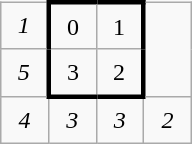<table class="wikitable" style="margin-left:auto;margin-right:auto;text-align:center;width:8em;height:6em;table-layout:fixed;">
<tr>
<td style="border-right:solid"><em>1</em></td>
<td style="border-top:solid">0</td>
<td style="border-right:solid;border-top:solid">1</td>
</tr>
<tr>
<td style="border-right:solid"><em>5</em></td>
<td>3</td>
<td style="border-right:solid">2</td>
</tr>
<tr>
<td><em>4</em></td>
<td style="border-top:solid"><em>3</em></td>
<td style="border-top:solid"><em>3</em></td>
<td><em>2</em></td>
</tr>
</table>
